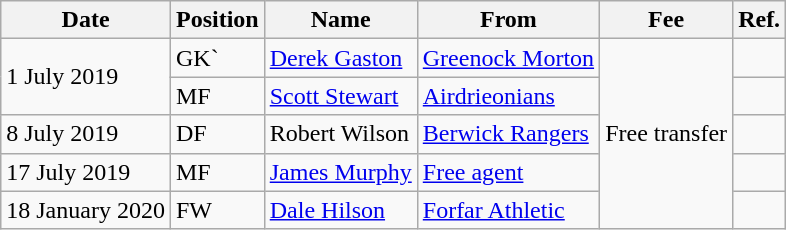<table class="wikitable">
<tr>
<th>Date</th>
<th>Position</th>
<th>Name</th>
<th>From</th>
<th>Fee</th>
<th>Ref.</th>
</tr>
<tr>
<td rowspan="2">1 July 2019</td>
<td>GK`</td>
<td><a href='#'>Derek Gaston</a></td>
<td><a href='#'>Greenock Morton</a></td>
<td rowspan="5">Free transfer</td>
<td></td>
</tr>
<tr>
<td>MF</td>
<td><a href='#'>Scott Stewart</a></td>
<td><a href='#'>Airdrieonians</a></td>
<td></td>
</tr>
<tr>
<td>8 July 2019</td>
<td>DF</td>
<td>Robert Wilson</td>
<td><a href='#'>Berwick Rangers</a></td>
<td></td>
</tr>
<tr>
<td>17 July 2019</td>
<td>MF</td>
<td> <a href='#'>James Murphy</a></td>
<td><a href='#'>Free agent</a></td>
<td></td>
</tr>
<tr>
<td>18 January 2020</td>
<td>FW</td>
<td><a href='#'>Dale Hilson</a></td>
<td><a href='#'>Forfar Athletic</a></td>
<td></td>
</tr>
</table>
